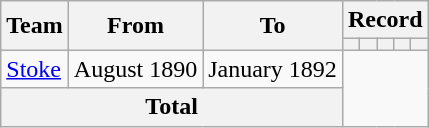<table class=wikitable style="text-align: center">
<tr>
<th rowspan=2>Team</th>
<th rowspan=2>From</th>
<th rowspan=2>To</th>
<th colspan=5>Record</th>
</tr>
<tr>
<th></th>
<th></th>
<th></th>
<th></th>
<th></th>
</tr>
<tr>
<td align=left><a href='#'>Stoke</a></td>
<td align=left>August 1890</td>
<td align=left>January 1892<br></td>
</tr>
<tr>
<th colspan="3">Total<br></th>
</tr>
</table>
